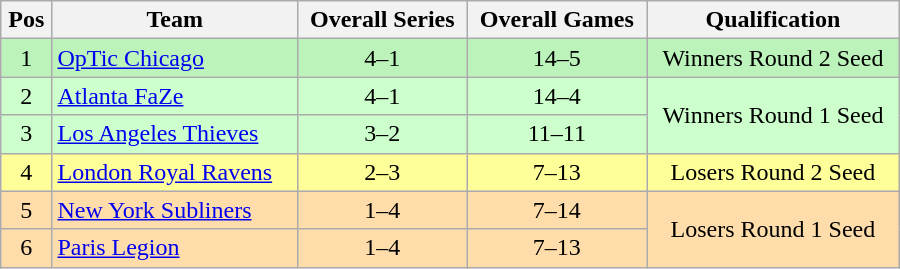<table class="wikitable" width="600px" style="text-align:center">
<tr>
<th>Pos</th>
<th>Team</th>
<th>Overall Series</th>
<th>Overall Games</th>
<th>Qualification</th>
</tr>
<tr style="background:#BBF3BB;">
<td>1</td>
<td style="text-align:left"><a href='#'>OpTic Chicago</a></td>
<td>4–1</td>
<td>14–5</td>
<td>Winners Round 2 Seed</td>
</tr>
<tr style="background:#CCFFCC;">
<td>2</td>
<td style="text-align:left"><a href='#'>Atlanta FaZe</a></td>
<td>4–1</td>
<td>14–4</td>
<td rowspan="2">Winners Round 1 Seed</td>
</tr>
<tr style="background:#CCFFCC;">
<td>3</td>
<td style="text-align:left"><a href='#'>Los Angeles Thieves</a></td>
<td>3–2</td>
<td>11–11</td>
</tr>
<tr style="background:#FFFF99;">
<td>4</td>
<td style="text-align:left"><a href='#'>London Royal Ravens</a></td>
<td>2–3</td>
<td>7–13</td>
<td>Losers Round 2 Seed</td>
</tr>
<tr style="background:#FFDDAA;">
<td>5</td>
<td style="text-align:left"><a href='#'>New York Subliners</a></td>
<td>1–4</td>
<td>7–14</td>
<td rowspan="2">Losers Round 1 Seed</td>
</tr>
<tr style="background:#FFDDAA;">
<td>6</td>
<td style="text-align:left"><a href='#'>Paris Legion</a></td>
<td>1–4</td>
<td>7–13</td>
</tr>
</table>
